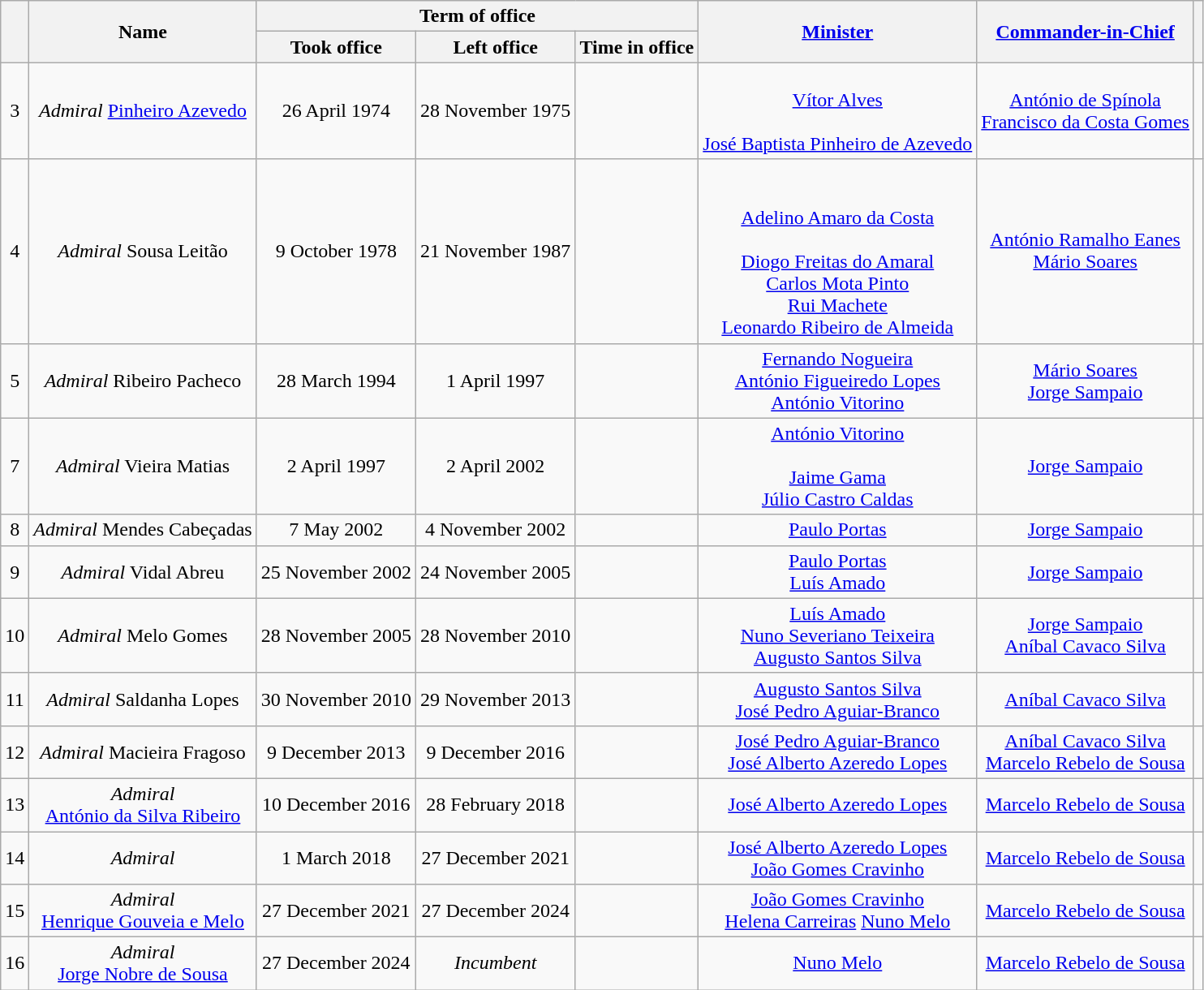<table class="wikitable" style="text-align:center">
<tr>
<th rowspan=2></th>
<th rowspan=2>Name<br></th>
<th colspan=3>Term of office</th>
<th rowspan=2><a href='#'>Minister</a></th>
<th rowspan=2><a href='#'>Commander-in-Chief</a></th>
<th rowspan=2></th>
</tr>
<tr>
<th>Took office</th>
<th>Left office</th>
<th>Time in office</th>
</tr>
<tr>
<td>3</td>
<td><em>Admiral</em> <a href='#'>Pinheiro Azevedo</a></td>
<td>26 April 1974</td>
<td>28 November 1975</td>
<td></td>
<td><br><a href='#'>Vítor Alves</a><br><br><a href='#'>José Baptista Pinheiro de Azevedo</a></td>
<td><a href='#'>António de Spínola</a><br><a href='#'>Francisco da Costa Gomes</a></td>
<td></td>
</tr>
<tr>
<td>4</td>
<td><em>Admiral</em> Sousa Leitão</td>
<td>9 October 1978</td>
<td>21 November 1987</td>
<td></td>
<td><br><br><a href='#'>Adelino Amaro da Costa</a><br><br><a href='#'>Diogo Freitas do Amaral</a><br><a href='#'>Carlos Mota Pinto</a><br><a href='#'>Rui Machete</a><br><a href='#'>Leonardo Ribeiro de Almeida</a><br></td>
<td><a href='#'>António Ramalho Eanes</a><br><a href='#'>Mário Soares</a></td>
<td></td>
</tr>
<tr>
<td>5</td>
<td><em>Admiral</em> Ribeiro Pacheco</td>
<td>28 March 1994</td>
<td>1 April 1997</td>
<td></td>
<td><a href='#'>Fernando Nogueira</a><br><a href='#'>António Figueiredo Lopes</a><br><a href='#'>António Vitorino</a></td>
<td><a href='#'>Mário Soares</a><br><a href='#'>Jorge Sampaio</a></td>
<td></td>
</tr>
<tr>
<td>7</td>
<td><em>Admiral</em> Vieira Matias</td>
<td>2 April 1997</td>
<td>2 April 2002</td>
<td></td>
<td><a href='#'>António Vitorino</a><br><br><a href='#'>Jaime Gama</a><br><a href='#'>Júlio Castro Caldas</a><br></td>
<td><a href='#'>Jorge Sampaio</a></td>
<td></td>
</tr>
<tr>
<td>8</td>
<td><em>Admiral</em> Mendes Cabeçadas</td>
<td>7 May 2002</td>
<td>4 November 2002</td>
<td></td>
<td><a href='#'>Paulo Portas</a></td>
<td><a href='#'>Jorge Sampaio</a></td>
<td></td>
</tr>
<tr>
<td>9</td>
<td><em>Admiral</em> Vidal Abreu</td>
<td>25 November 2002</td>
<td>24 November 2005</td>
<td></td>
<td><a href='#'>Paulo Portas</a><br><a href='#'>Luís Amado</a></td>
<td><a href='#'>Jorge Sampaio</a></td>
<td></td>
</tr>
<tr>
<td>10</td>
<td><em>Admiral</em> Melo Gomes</td>
<td>28 November 2005</td>
<td>28 November 2010</td>
<td></td>
<td><a href='#'>Luís Amado</a><br><a href='#'>Nuno Severiano Teixeira</a><br><a href='#'>Augusto Santos Silva</a></td>
<td><a href='#'>Jorge Sampaio</a><br><a href='#'>Aníbal Cavaco Silva</a></td>
<td></td>
</tr>
<tr>
<td>11</td>
<td><em>Admiral</em> Saldanha Lopes</td>
<td>30 November 2010</td>
<td>29 November 2013</td>
<td></td>
<td><a href='#'>Augusto Santos Silva</a><br><a href='#'>José Pedro Aguiar-Branco</a></td>
<td><a href='#'>Aníbal Cavaco Silva</a></td>
<td></td>
</tr>
<tr>
<td>12</td>
<td><em>Admiral</em> Macieira Fragoso</td>
<td>9 December 2013</td>
<td>9 December 2016</td>
<td></td>
<td><a href='#'>José Pedro Aguiar-Branco</a><br><a href='#'>José Alberto Azeredo Lopes</a></td>
<td><a href='#'>Aníbal Cavaco Silva</a><br><a href='#'>Marcelo Rebelo de Sousa</a></td>
<td></td>
</tr>
<tr>
<td>13</td>
<td><em>Admiral</em><br><a href='#'>António da Silva Ribeiro</a></td>
<td>10 December 2016</td>
<td>28 February 2018</td>
<td></td>
<td><a href='#'>José Alberto Azeredo Lopes</a></td>
<td><a href='#'>Marcelo Rebelo de Sousa</a></td>
<td></td>
</tr>
<tr>
<td>14</td>
<td><em>Admiral</em><br></td>
<td>1 March 2018</td>
<td>27 December 2021</td>
<td></td>
<td><a href='#'>José Alberto Azeredo Lopes</a><br><a href='#'>João Gomes Cravinho</a></td>
<td><a href='#'>Marcelo Rebelo de Sousa</a></td>
<td></td>
</tr>
<tr>
<td>15</td>
<td><em>Admiral</em><br><a href='#'>Henrique Gouveia e Melo</a></td>
<td>27 December 2021</td>
<td>27 December 2024</td>
<td></td>
<td><a href='#'>João Gomes Cravinho</a><br><a href='#'>Helena Carreiras</a>
<a href='#'>Nuno Melo</a></td>
<td><a href='#'>Marcelo Rebelo de Sousa</a></td>
<td></td>
</tr>
<tr>
<td>16</td>
<td><em>Admiral</em><br><a href='#'>Jorge Nobre de Sousa</a></td>
<td>27 December 2024</td>
<td><em>Incumbent</em></td>
<td></td>
<td><a href='#'>Nuno Melo</a></td>
<td><a href='#'>Marcelo Rebelo de Sousa</a></td>
<td></td>
</tr>
</table>
